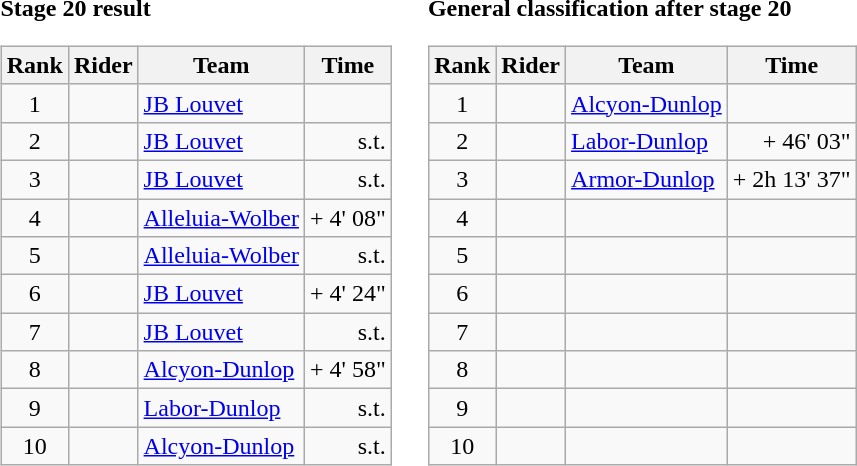<table>
<tr>
<td><strong>Stage 20 result</strong><br><table class="wikitable">
<tr>
<th scope="col">Rank</th>
<th scope="col">Rider</th>
<th scope="col">Team</th>
<th scope="col">Time</th>
</tr>
<tr>
<td style="text-align:center;">1</td>
<td></td>
<td><a href='#'>JB Louvet</a></td>
<td style="text-align:right;"></td>
</tr>
<tr>
<td style="text-align:center;">2</td>
<td></td>
<td><a href='#'>JB Louvet</a></td>
<td style="text-align:right;">s.t.</td>
</tr>
<tr>
<td style="text-align:center;">3</td>
<td></td>
<td><a href='#'>JB Louvet</a></td>
<td style="text-align:right;">s.t.</td>
</tr>
<tr>
<td style="text-align:center;">4</td>
<td></td>
<td><a href='#'>Alleluia-Wolber</a></td>
<td style="text-align:right;">+ 4' 08"</td>
</tr>
<tr>
<td style="text-align:center;">5</td>
<td></td>
<td><a href='#'>Alleluia-Wolber</a></td>
<td style="text-align:right;">s.t.</td>
</tr>
<tr>
<td style="text-align:center;">6</td>
<td></td>
<td><a href='#'>JB Louvet</a></td>
<td style="text-align:right;">+ 4' 24"</td>
</tr>
<tr>
<td style="text-align:center;">7</td>
<td></td>
<td><a href='#'>JB Louvet</a></td>
<td style="text-align:right;">s.t.</td>
</tr>
<tr>
<td style="text-align:center;">8</td>
<td></td>
<td><a href='#'>Alcyon-Dunlop</a></td>
<td style="text-align:right;">+ 4' 58"</td>
</tr>
<tr>
<td style="text-align:center;">9</td>
<td></td>
<td><a href='#'>Labor-Dunlop</a></td>
<td style="text-align:right;">s.t.</td>
</tr>
<tr>
<td style="text-align:center;">10</td>
<td></td>
<td><a href='#'>Alcyon-Dunlop</a></td>
<td style="text-align:right;">s.t.</td>
</tr>
</table>
</td>
<td></td>
<td><strong>General classification after stage 20</strong><br><table class="wikitable">
<tr>
<th scope="col">Rank</th>
<th scope="col">Rider</th>
<th scope="col">Team</th>
<th scope="col">Time</th>
</tr>
<tr>
<td style="text-align:center;">1</td>
<td></td>
<td><a href='#'>Alcyon-Dunlop</a></td>
<td style="text-align:right;"></td>
</tr>
<tr>
<td style="text-align:center;">2</td>
<td></td>
<td><a href='#'>Labor-Dunlop</a></td>
<td style="text-align:right;">+ 46' 03"</td>
</tr>
<tr>
<td style="text-align:center;">3</td>
<td></td>
<td><a href='#'>Armor-Dunlop</a></td>
<td style="text-align:right;">+ 2h 13' 37"</td>
</tr>
<tr>
<td style="text-align:center;">4</td>
<td></td>
<td></td>
<td></td>
</tr>
<tr>
<td style="text-align:center;">5</td>
<td></td>
<td></td>
<td></td>
</tr>
<tr>
<td style="text-align:center;">6</td>
<td></td>
<td></td>
<td></td>
</tr>
<tr>
<td style="text-align:center;">7</td>
<td></td>
<td></td>
<td></td>
</tr>
<tr>
<td style="text-align:center;">8</td>
<td></td>
<td></td>
<td></td>
</tr>
<tr>
<td style="text-align:center;">9</td>
<td></td>
<td></td>
<td></td>
</tr>
<tr>
<td style="text-align:center;">10</td>
<td></td>
<td></td>
<td></td>
</tr>
</table>
</td>
</tr>
</table>
